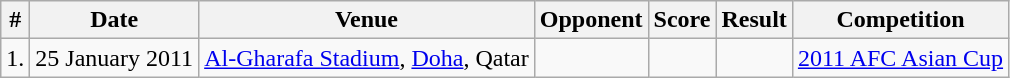<table class="wikitable" style="text-align: left">
<tr>
<th>#</th>
<th>Date</th>
<th>Venue</th>
<th>Opponent</th>
<th>Score</th>
<th>Result</th>
<th>Competition</th>
</tr>
<tr>
<td>1.</td>
<td>25 January 2011</td>
<td><a href='#'>Al-Gharafa Stadium</a>, <a href='#'>Doha</a>, Qatar</td>
<td></td>
<td></td>
<td></td>
<td><a href='#'>2011 AFC Asian Cup</a></td>
</tr>
</table>
